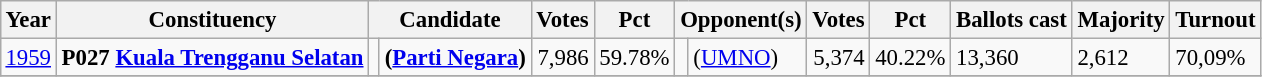<table class="wikitable" style="margin:0.5em ; font-size:95%">
<tr>
<th>Year</th>
<th>Constituency</th>
<th colspan=2>Candidate</th>
<th>Votes</th>
<th>Pct</th>
<th colspan=2>Opponent(s)</th>
<th>Votes</th>
<th>Pct</th>
<th>Ballots cast</th>
<th>Majority</th>
<th>Turnout</th>
</tr>
<tr>
<td><a href='#'>1959</a></td>
<td><strong>P027 <a href='#'>Kuala Trengganu Selatan</a></strong></td>
<td></td>
<td><strong>   (<a href='#'>Parti Negara</a>)</strong></td>
<td align="right">7,986</td>
<td>59.78%</td>
<td></td>
<td> (<a href='#'>UMNO</a>)</td>
<td align="right">5,374</td>
<td>40.22%</td>
<td>13,360</td>
<td>2,612</td>
<td>70,09%</td>
</tr>
<tr>
</tr>
</table>
